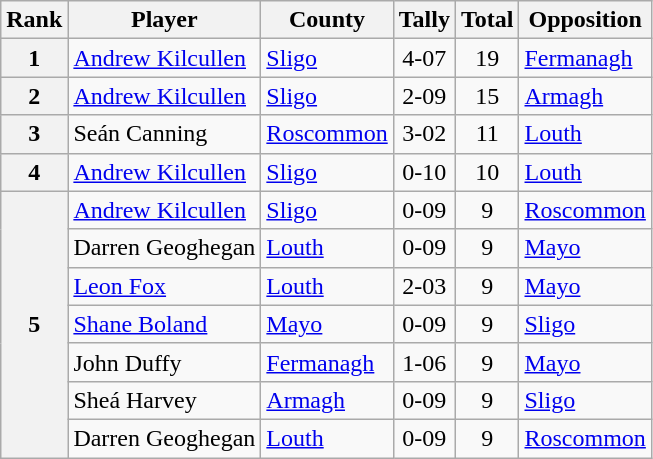<table class="wikitable sortable">
<tr>
<th>Rank</th>
<th>Player</th>
<th>County</th>
<th>Tally</th>
<th>Total</th>
<th>Opposition</th>
</tr>
<tr>
<th rowspan="1" style="text-align:center;">1</th>
<td><a href='#'>Andrew Kilcullen</a></td>
<td> <a href='#'>Sligo</a></td>
<td align="center">4-07</td>
<td align="center">19</td>
<td> <a href='#'>Fermanagh</a></td>
</tr>
<tr>
<th>2</th>
<td><a href='#'>Andrew Kilcullen</a></td>
<td> <a href='#'>Sligo</a></td>
<td align="center">2-09</td>
<td align="center">15</td>
<td> <a href='#'>Armagh</a></td>
</tr>
<tr>
<th>3</th>
<td>Seán Canning</td>
<td> <a href='#'>Roscommon</a></td>
<td align="center">3-02</td>
<td align="center">11</td>
<td> <a href='#'>Louth</a></td>
</tr>
<tr>
<th>4</th>
<td><a href='#'>Andrew Kilcullen</a></td>
<td> <a href='#'>Sligo</a></td>
<td align="center">0-10</td>
<td align="center">10</td>
<td> <a href='#'>Louth</a></td>
</tr>
<tr>
<th rowspan="7">5</th>
<td><a href='#'>Andrew Kilcullen</a></td>
<td> <a href='#'>Sligo</a></td>
<td align="center">0-09</td>
<td align="center">9</td>
<td> <a href='#'>Roscommon</a></td>
</tr>
<tr>
<td>Darren Geoghegan</td>
<td> <a href='#'>Louth</a></td>
<td align="center">0-09</td>
<td align="center">9</td>
<td> <a href='#'>Mayo</a></td>
</tr>
<tr>
<td><a href='#'>Leon Fox</a></td>
<td> <a href='#'>Louth</a></td>
<td align="center">2-03</td>
<td align="center">9</td>
<td> <a href='#'>Mayo</a></td>
</tr>
<tr>
<td><a href='#'>Shane Boland</a></td>
<td> <a href='#'>Mayo</a></td>
<td align="center">0-09</td>
<td align="center">9</td>
<td> <a href='#'>Sligo</a></td>
</tr>
<tr>
<td>John Duffy</td>
<td> <a href='#'>Fermanagh</a></td>
<td align="center">1-06</td>
<td align="center">9</td>
<td> <a href='#'>Mayo</a></td>
</tr>
<tr>
<td>Sheá Harvey</td>
<td> <a href='#'>Armagh</a></td>
<td align="center">0-09</td>
<td align="center">9</td>
<td> <a href='#'>Sligo</a></td>
</tr>
<tr>
<td>Darren Geoghegan</td>
<td> <a href='#'>Louth</a></td>
<td align="center">0-09</td>
<td align="center">9</td>
<td> <a href='#'>Roscommon</a></td>
</tr>
</table>
